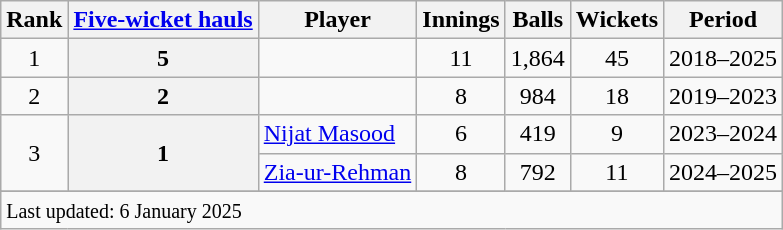<table class="wikitable plainrowheaders sortable">
<tr>
<th scope=col>Rank</th>
<th scope=col><a href='#'>Five-wicket hauls</a></th>
<th scope=col>Player</th>
<th scope=col>Innings</th>
<th scope=col>Balls</th>
<th scope=col>Wickets</th>
<th scope=col>Period</th>
</tr>
<tr>
<td align=center>1</td>
<th scope=row style=text-align:center;>5</th>
<td></td>
<td align=center>11</td>
<td align=center>1,864</td>
<td align=center>45</td>
<td>2018–2025</td>
</tr>
<tr>
<td align=center>2</td>
<th scope=row style=text-align:center;>2</th>
<td></td>
<td align=center>8</td>
<td align=center>984</td>
<td align=center>18</td>
<td>2019–2023</td>
</tr>
<tr>
<td align=center rowspan=2>3</td>
<th scope=row style=text-align:center; rowspan=2>1</th>
<td><a href='#'>Nijat Masood</a></td>
<td align=center>6</td>
<td align=center>419</td>
<td align=center>9</td>
<td>2023–2024</td>
</tr>
<tr>
<td><a href='#'>Zia-ur-Rehman</a></td>
<td align=center>8</td>
<td align=center>792</td>
<td align=center>11</td>
<td>2024–2025</td>
</tr>
<tr>
</tr>
<tr class=sortbottom>
<td colspan=7><small>Last updated: 6 January 2025</small></td>
</tr>
</table>
